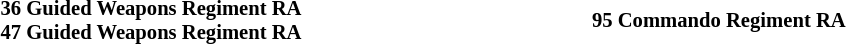<table id="toc" style="margin: 0 0 1em 1em; width:90%; font-size: 0.86em; text-align:center">
<tr>
<td> </td>
</tr>
<tr>
<td colspan="2" style="width:25%;"><strong>36 Guided Weapons Regiment RA<br>47 Guided Weapons Regiment RA</strong></td>
<td colspan="2" style="width:25%;"><strong>95 Commando Regiment RA</strong></td>
<td colspan="2" style="width:25%;"></td>
</tr>
<tr>
<td colspan=2><br></td>
<td colspan=2><br></td>
<td colspan=2><br><table style="width:100%;">
<tr>
<td> </td>
</tr>
</table>
</td>
</tr>
</table>
